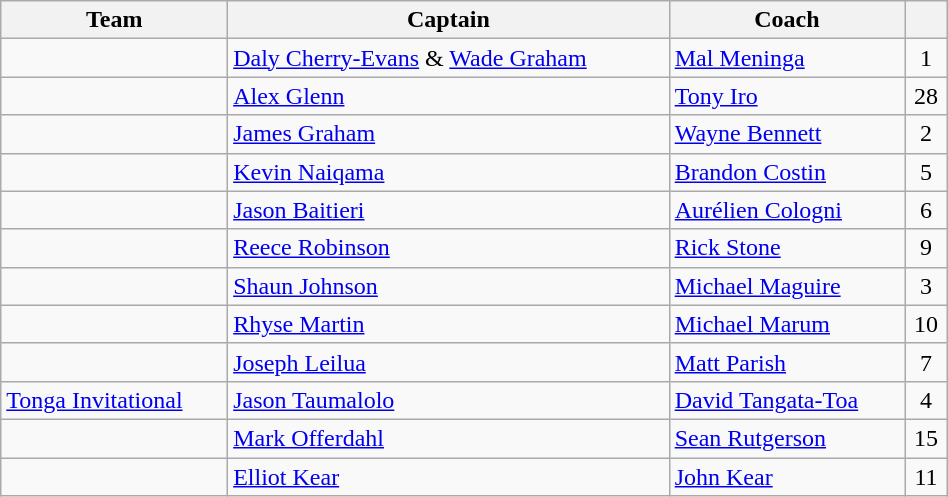<table class="wikitable sortable plainrowheaders" style="width:50%;">
<tr>
<th scope="col">Team</th>
<th scope="col">Captain</th>
<th scope="col">Coach</th>
<th scope="col"></th>
</tr>
<tr>
<td></td>
<td><a href='#'>Daly Cherry-Evans</a> & <a href='#'>Wade Graham</a></td>
<td> <a href='#'>Mal Meninga</a></td>
<td style="text-align:center;">1</td>
</tr>
<tr>
<td></td>
<td><a href='#'>Alex Glenn</a></td>
<td> <a href='#'>Tony Iro</a></td>
<td style="text-align:center;">28</td>
</tr>
<tr>
<td></td>
<td><a href='#'>James Graham</a></td>
<td> <a href='#'>Wayne Bennett</a></td>
<td style="text-align:center;">2</td>
</tr>
<tr>
<td></td>
<td><a href='#'>Kevin Naiqama</a></td>
<td> <a href='#'>Brandon Costin</a></td>
<td style="text-align:center;">5</td>
</tr>
<tr>
<td></td>
<td><a href='#'>Jason Baitieri</a></td>
<td> <a href='#'>Aurélien Cologni</a></td>
<td style="text-align:center;">6</td>
</tr>
<tr>
<td></td>
<td><a href='#'>Reece Robinson</a></td>
<td> <a href='#'>Rick Stone</a></td>
<td style="text-align:center;">9</td>
</tr>
<tr>
<td></td>
<td><a href='#'>Shaun Johnson</a></td>
<td> <a href='#'>Michael Maguire</a></td>
<td style="text-align:center;">3</td>
</tr>
<tr>
<td></td>
<td><a href='#'>Rhyse Martin</a></td>
<td> <a href='#'>Michael Marum</a></td>
<td style="text-align:center;">10</td>
</tr>
<tr>
<td></td>
<td><a href='#'>Joseph Leilua</a></td>
<td> <a href='#'>Matt Parish</a></td>
<td style="text-align:center;">7</td>
</tr>
<tr>
<td> <a href='#'>Tonga Invitational</a></td>
<td><a href='#'>Jason Taumalolo</a></td>
<td> <a href='#'>David Tangata-Toa</a></td>
<td style="text-align:center;">4</td>
</tr>
<tr>
<td></td>
<td><a href='#'>Mark Offerdahl</a></td>
<td> <a href='#'>Sean Rutgerson</a></td>
<td style="text-align:center;">15</td>
</tr>
<tr>
<td></td>
<td><a href='#'>Elliot Kear</a></td>
<td> <a href='#'>John Kear</a></td>
<td style="text-align:center;">11</td>
</tr>
</table>
